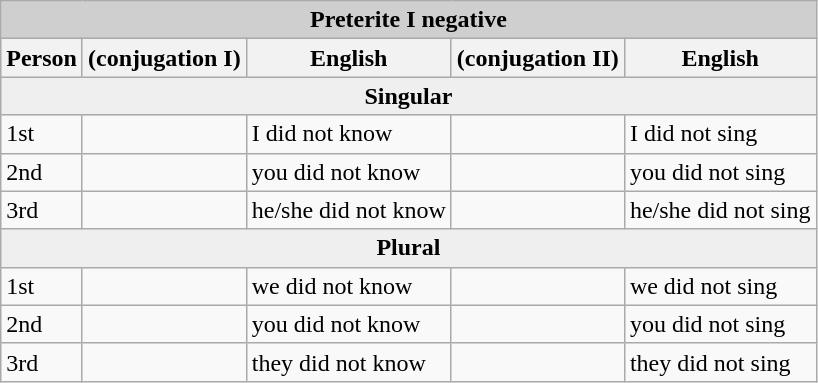<table class="wikitable">
<tr>
<th colspan="5" style="background:#cfcfcf;">Preterite I negative</th>
</tr>
<tr style="background:#dfdfdf;" |>
<th>Person</th>
<th> (conjugation I)</th>
<th>English</th>
<th> (conjugation II)</th>
<th>English</th>
</tr>
<tr>
<th colspan="5" style="background:#efefef">Singular</th>
</tr>
<tr>
<td>1st</td>
<td></td>
<td>I did not know</td>
<td></td>
<td>I did not sing</td>
</tr>
<tr>
<td>2nd</td>
<td></td>
<td>you did not know</td>
<td></td>
<td>you did not sing</td>
</tr>
<tr>
<td>3rd</td>
<td></td>
<td>he/she did not know</td>
<td></td>
<td>he/she did not sing</td>
</tr>
<tr>
<th colspan="5" style="background:#efefef">Plural</th>
</tr>
<tr>
<td>1st</td>
<td></td>
<td>we did not know</td>
<td></td>
<td>we did not sing</td>
</tr>
<tr>
<td>2nd</td>
<td></td>
<td>you did not know</td>
<td></td>
<td>you did not sing</td>
</tr>
<tr>
<td>3rd</td>
<td></td>
<td>they did not know</td>
<td></td>
<td>they did not sing</td>
</tr>
</table>
